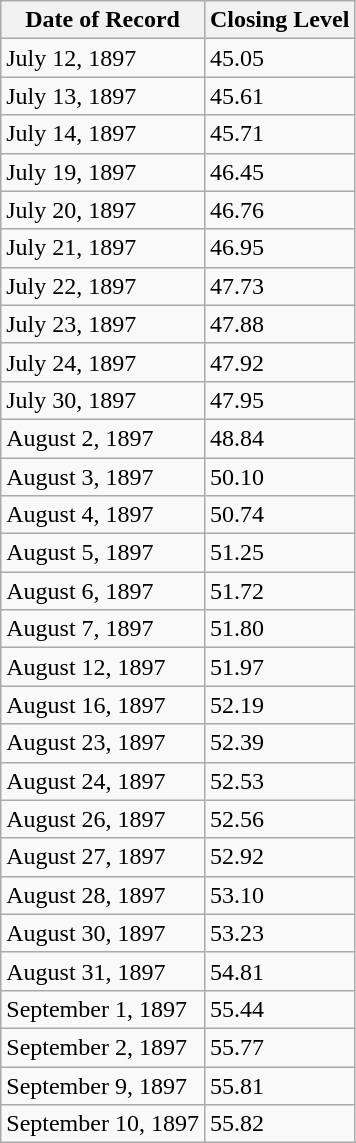<table class="wikitable">
<tr>
<th>Date of Record</th>
<th>Closing Level</th>
</tr>
<tr>
<td>July 12, 1897</td>
<td>45.05</td>
</tr>
<tr>
<td>July 13, 1897</td>
<td>45.61</td>
</tr>
<tr>
<td>July 14, 1897</td>
<td>45.71</td>
</tr>
<tr>
<td>July 19, 1897</td>
<td>46.45</td>
</tr>
<tr>
<td>July 20, 1897</td>
<td>46.76</td>
</tr>
<tr>
<td>July 21, 1897</td>
<td>46.95</td>
</tr>
<tr>
<td>July 22, 1897</td>
<td>47.73</td>
</tr>
<tr>
<td>July 23, 1897</td>
<td>47.88</td>
</tr>
<tr>
<td>July 24, 1897</td>
<td>47.92</td>
</tr>
<tr>
<td>July 30, 1897</td>
<td>47.95</td>
</tr>
<tr>
<td>August 2, 1897</td>
<td>48.84</td>
</tr>
<tr>
<td>August 3, 1897</td>
<td>50.10</td>
</tr>
<tr>
<td>August 4, 1897</td>
<td>50.74</td>
</tr>
<tr>
<td>August 5, 1897</td>
<td>51.25</td>
</tr>
<tr>
<td>August 6, 1897</td>
<td>51.72</td>
</tr>
<tr>
<td>August 7, 1897</td>
<td>51.80</td>
</tr>
<tr>
<td>August 12, 1897</td>
<td>51.97</td>
</tr>
<tr>
<td>August 16, 1897</td>
<td>52.19</td>
</tr>
<tr>
<td>August 23, 1897</td>
<td>52.39</td>
</tr>
<tr>
<td>August 24, 1897</td>
<td>52.53</td>
</tr>
<tr>
<td>August 26, 1897</td>
<td>52.56</td>
</tr>
<tr>
<td>August 27, 1897</td>
<td>52.92</td>
</tr>
<tr>
<td>August 28, 1897</td>
<td>53.10</td>
</tr>
<tr>
<td>August 30, 1897</td>
<td>53.23</td>
</tr>
<tr>
<td>August 31, 1897</td>
<td>54.81</td>
</tr>
<tr>
<td>September 1, 1897</td>
<td>55.44</td>
</tr>
<tr>
<td>September 2, 1897</td>
<td>55.77</td>
</tr>
<tr>
<td>September 9, 1897</td>
<td>55.81</td>
</tr>
<tr>
<td>September 10, 1897</td>
<td>55.82</td>
</tr>
</table>
